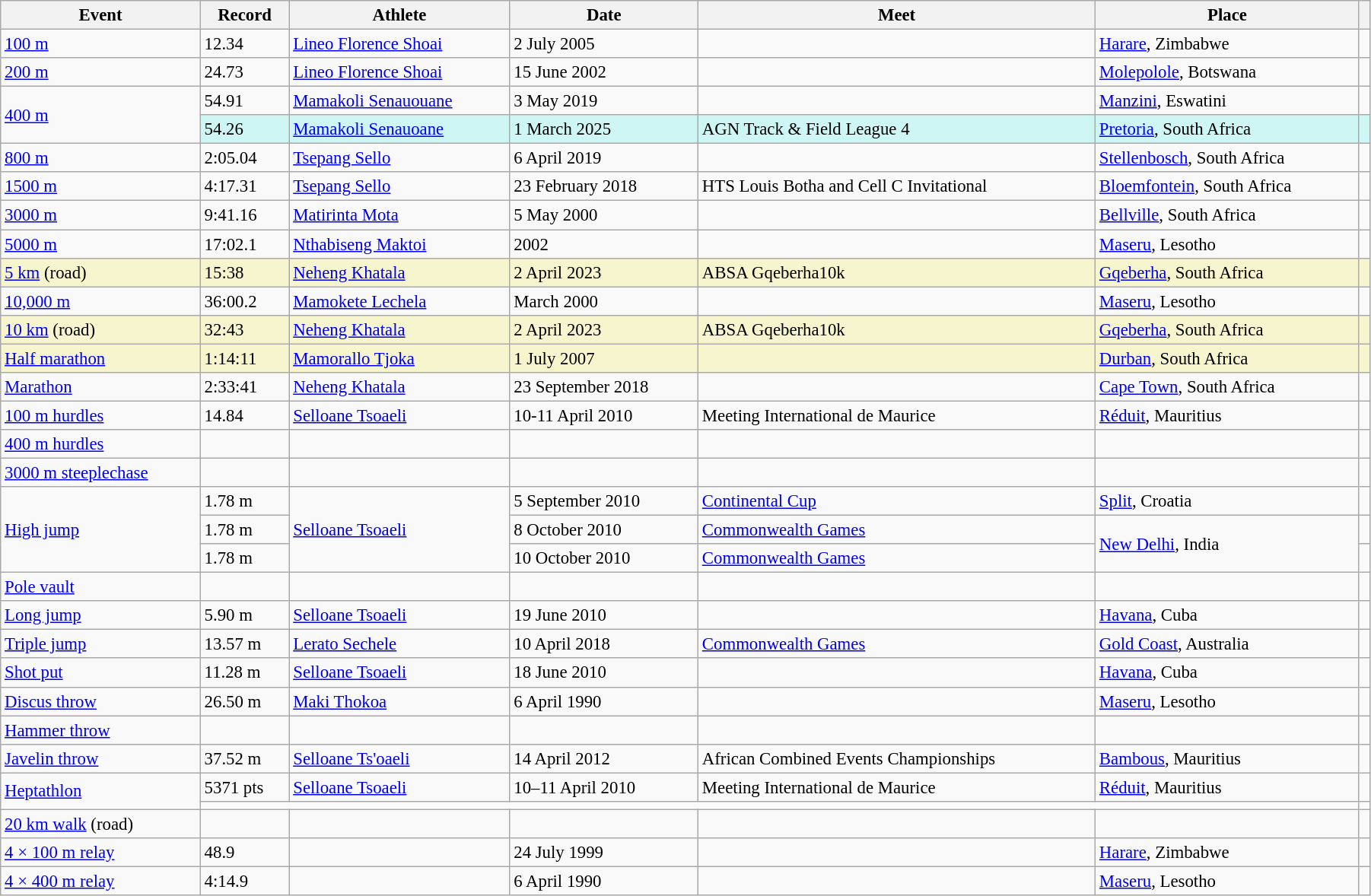<table class="wikitable" style="font-size:95%; width: 95%;">
<tr>
<th>Event</th>
<th>Record</th>
<th>Athlete</th>
<th>Date</th>
<th>Meet</th>
<th>Place</th>
<th></th>
</tr>
<tr>
<td><a href='#'>100 m</a></td>
<td>12.34</td>
<td><a href='#'>Lineo Florence Shoai</a></td>
<td>2 July 2005</td>
<td></td>
<td><a href='#'>Harare</a>, Zimbabwe</td>
<td></td>
</tr>
<tr>
<td><a href='#'>200 m</a></td>
<td>24.73</td>
<td><a href='#'>Lineo Florence Shoai</a></td>
<td>15 June 2002</td>
<td></td>
<td><a href='#'>Molepolole</a>, Botswana</td>
<td></td>
</tr>
<tr>
<td rowspan=2><a href='#'>400 m</a></td>
<td>54.91</td>
<td><a href='#'>Mamakoli Senauouane</a></td>
<td>3 May 2019</td>
<td></td>
<td><a href='#'>Manzini</a>, Eswatini</td>
<td></td>
</tr>
<tr bgcolor=#CEF6F5>
<td>54.26</td>
<td><a href='#'>Mamakoli Senauoane</a></td>
<td>1 March 2025</td>
<td>AGN Track & Field League 4</td>
<td><a href='#'>Pretoria</a>, South Africa</td>
<td></td>
</tr>
<tr>
<td><a href='#'>800 m</a></td>
<td>2:05.04</td>
<td><a href='#'>Tsepang Sello</a></td>
<td>6 April 2019</td>
<td></td>
<td><a href='#'>Stellenbosch</a>, South Africa</td>
<td></td>
</tr>
<tr>
<td><a href='#'>1500 m</a></td>
<td>4:17.31</td>
<td><a href='#'>Tsepang Sello</a></td>
<td>23 February 2018</td>
<td>HTS Louis Botha and Cell C Invitational</td>
<td><a href='#'>Bloemfontein</a>, South Africa</td>
<td></td>
</tr>
<tr>
<td><a href='#'>3000 m</a></td>
<td>9:41.16</td>
<td><a href='#'>Matirinta Mota</a></td>
<td>5 May 2000</td>
<td></td>
<td><a href='#'>Bellville</a>, South Africa</td>
<td></td>
</tr>
<tr>
<td><a href='#'>5000 m</a></td>
<td>17:02.1</td>
<td><a href='#'>Nthabiseng Maktoi</a></td>
<td>2002</td>
<td></td>
<td><a href='#'>Maseru</a>, Lesotho</td>
<td></td>
</tr>
<tr style="background:#f6F5CE;">
<td><a href='#'>5 km</a> (road)</td>
<td>15:38</td>
<td><a href='#'>Neheng Khatala</a></td>
<td>2 April 2023</td>
<td>ABSA Gqeberha10k</td>
<td><a href='#'>Gqeberha</a>, South Africa</td>
<td></td>
</tr>
<tr>
<td><a href='#'>10,000 m</a></td>
<td>36:00.2</td>
<td><a href='#'>Mamokete Lechela</a></td>
<td>March 2000</td>
<td></td>
<td><a href='#'>Maseru</a>, Lesotho</td>
<td></td>
</tr>
<tr style="background:#f6F5CE;">
<td><a href='#'>10 km</a> (road)</td>
<td>32:43</td>
<td><a href='#'>Neheng Khatala</a></td>
<td>2 April 2023</td>
<td>ABSA Gqeberha10k</td>
<td><a href='#'>Gqeberha</a>, South Africa</td>
<td></td>
</tr>
<tr style="background:#f6F5CE;">
<td><a href='#'>Half marathon</a></td>
<td>1:14:11</td>
<td><a href='#'>Mamorallo Tjoka</a></td>
<td>1 July 2007</td>
<td></td>
<td><a href='#'>Durban</a>, South Africa</td>
<td></td>
</tr>
<tr>
<td><a href='#'>Marathon</a></td>
<td>2:33:41</td>
<td><a href='#'>Neheng Khatala</a></td>
<td>23 September 2018</td>
<td></td>
<td><a href='#'>Cape Town</a>, South Africa</td>
<td></td>
</tr>
<tr>
<td><a href='#'>100 m hurdles</a></td>
<td>14.84</td>
<td><a href='#'>Selloane Tsoaeli</a></td>
<td>10-11 April 2010</td>
<td>Meeting International de Maurice</td>
<td><a href='#'>Réduit</a>, Mauritius</td>
<td></td>
</tr>
<tr>
<td><a href='#'>400 m hurdles</a></td>
<td></td>
<td></td>
<td></td>
<td></td>
<td></td>
<td></td>
</tr>
<tr>
<td><a href='#'>3000 m steeplechase</a></td>
<td></td>
<td></td>
<td></td>
<td></td>
<td></td>
<td></td>
</tr>
<tr>
<td rowspan=3><a href='#'>High jump</a></td>
<td>1.78 m</td>
<td rowspan=3><a href='#'>Selloane Tsoaeli</a></td>
<td>5 September 2010</td>
<td><a href='#'>Continental Cup</a></td>
<td><a href='#'>Split</a>, Croatia</td>
<td></td>
</tr>
<tr>
<td>1.78 m</td>
<td>8 October 2010</td>
<td><a href='#'>Commonwealth Games</a></td>
<td rowspan=2><a href='#'>New Delhi</a>, India</td>
<td></td>
</tr>
<tr>
<td>1.78 m</td>
<td>10 October 2010</td>
<td><a href='#'>Commonwealth Games</a></td>
<td></td>
</tr>
<tr>
<td><a href='#'>Pole vault</a></td>
<td></td>
<td></td>
<td></td>
<td></td>
<td></td>
<td></td>
</tr>
<tr>
<td><a href='#'>Long jump</a></td>
<td>5.90 m</td>
<td><a href='#'>Selloane Tsoaeli</a></td>
<td>19 June 2010</td>
<td></td>
<td><a href='#'>Havana</a>, Cuba</td>
<td></td>
</tr>
<tr>
<td><a href='#'>Triple jump</a></td>
<td>13.57 m </td>
<td><a href='#'>Lerato Sechele</a></td>
<td>10 April 2018</td>
<td><a href='#'>Commonwealth Games</a></td>
<td><a href='#'>Gold Coast</a>, Australia</td>
<td></td>
</tr>
<tr>
<td><a href='#'>Shot put</a></td>
<td>11.28 m</td>
<td><a href='#'>Selloane Tsoaeli</a></td>
<td>18 June 2010</td>
<td></td>
<td><a href='#'>Havana</a>, Cuba</td>
<td></td>
</tr>
<tr>
<td><a href='#'>Discus throw</a></td>
<td>26.50 m</td>
<td><a href='#'>Maki Thokoa</a></td>
<td>6 April 1990</td>
<td></td>
<td><a href='#'>Maseru</a>, Lesotho</td>
<td></td>
</tr>
<tr>
<td><a href='#'>Hammer throw</a></td>
<td></td>
<td></td>
<td></td>
<td></td>
<td></td>
<td></td>
</tr>
<tr>
<td><a href='#'>Javelin throw</a></td>
<td>37.52 m</td>
<td><a href='#'>Selloane Ts'oaeli</a></td>
<td>14 April 2012</td>
<td>African Combined Events Championships</td>
<td><a href='#'>Bambous</a>, Mauritius</td>
<td></td>
</tr>
<tr>
<td rowspan=2><a href='#'>Heptathlon</a></td>
<td>5371 pts</td>
<td><a href='#'>Selloane Tsoaeli</a></td>
<td>10–11 April 2010</td>
<td>Meeting International de Maurice</td>
<td><a href='#'>Réduit</a>, Mauritius</td>
<td></td>
</tr>
<tr>
<td colspan=5></td>
<td></td>
</tr>
<tr>
<td><a href='#'>20 km walk</a> (road)</td>
<td></td>
<td></td>
<td></td>
<td></td>
<td></td>
<td></td>
</tr>
<tr>
<td><a href='#'>4 × 100 m relay</a></td>
<td>48.9 </td>
<td></td>
<td>24 July 1999</td>
<td></td>
<td><a href='#'>Harare</a>, Zimbabwe</td>
<td></td>
</tr>
<tr>
<td><a href='#'>4 × 400 m relay</a></td>
<td>4:14.9 </td>
<td></td>
<td>6 April 1990</td>
<td></td>
<td><a href='#'>Maseru</a>, Lesotho</td>
<td></td>
</tr>
</table>
